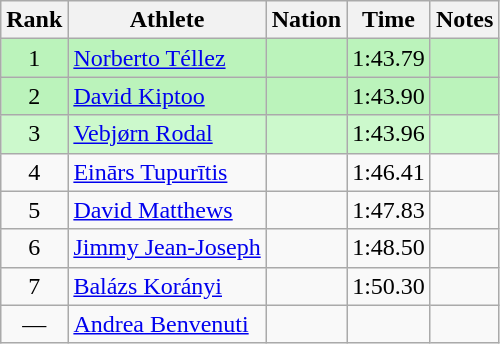<table class="wikitable sortable" style="text-align:center">
<tr>
<th>Rank</th>
<th>Athlete</th>
<th>Nation</th>
<th>Time</th>
<th>Notes</th>
</tr>
<tr bgcolor=bbf3bb>
<td>1</td>
<td align=left><a href='#'>Norberto Téllez</a></td>
<td align=left></td>
<td>1:43.79</td>
<td></td>
</tr>
<tr bgcolor=bbf3bb>
<td>2</td>
<td align=left><a href='#'>David Kiptoo</a></td>
<td align=left></td>
<td>1:43.90</td>
<td></td>
</tr>
<tr bgcolor=ccf9cc>
<td>3</td>
<td align=left><a href='#'>Vebjørn Rodal</a></td>
<td align=left></td>
<td>1:43.96</td>
<td></td>
</tr>
<tr>
<td>4</td>
<td align=left><a href='#'>Einārs Tupurītis</a></td>
<td align=left></td>
<td>1:46.41</td>
<td></td>
</tr>
<tr>
<td>5</td>
<td align=left><a href='#'>David Matthews</a></td>
<td align=left></td>
<td>1:47.83</td>
<td></td>
</tr>
<tr>
<td>6</td>
<td align=left><a href='#'>Jimmy Jean-Joseph</a></td>
<td align=left></td>
<td>1:48.50</td>
<td></td>
</tr>
<tr>
<td>7</td>
<td align=left><a href='#'>Balázs Korányi</a></td>
<td align=left></td>
<td>1:50.30</td>
<td></td>
</tr>
<tr>
<td data-sort-value=8>—</td>
<td align=left><a href='#'>Andrea Benvenuti</a></td>
<td align=left></td>
<td></td>
<td></td>
</tr>
</table>
